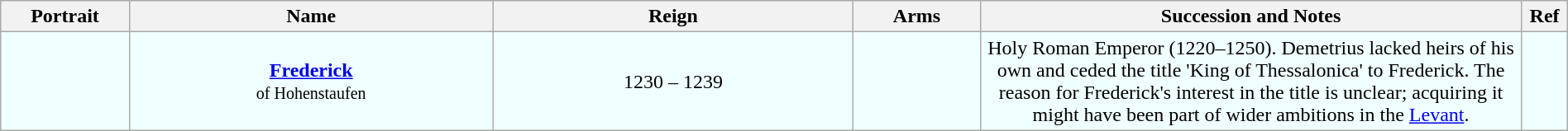<table class="wikitable" style="width:100%; text-align:center;">
<tr>
<th width="100">Portrait</th>
<th width="305">Name</th>
<th width="305">Reign</th>
<th width="100">Arms</th>
<th width="460">Succession and Notes</th>
<th width="30">Ref</th>
</tr>
<tr>
<td style="background:#F0FFFF;"></td>
<td style="background:#F0FFFF;"><strong><a href='#'>Frederick</a></strong><br><small>of Hohenstaufen</small></td>
<td style="background:#F0FFFF;">1230 – 1239</td>
<td style="background:#F0FFFF;"></td>
<td style="background:#F0FFFF;">Holy Roman Emperor (1220–1250). Demetrius lacked heirs of his own and ceded the title 'King of Thessalonica' to Frederick. The reason for Frederick's interest in the title is unclear; acquiring it might have been part of wider ambitions in the <a href='#'>Levant</a>.</td>
<td style="background:#F0FFFF;"></td>
</tr>
</table>
